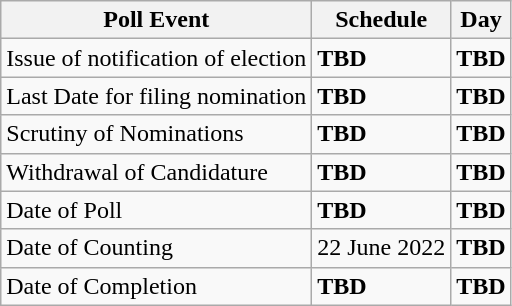<table class="wikitable">
<tr>
<th>Poll Event</th>
<th>Schedule</th>
<th>Day</th>
</tr>
<tr>
<td>Issue of notification of election</td>
<td><strong>TBD</strong></td>
<td><strong>TBD</strong></td>
</tr>
<tr>
<td>Last Date for filing nomination</td>
<td><strong>TBD</strong></td>
<td><strong>TBD</strong></td>
</tr>
<tr>
<td>Scrutiny of Nominations</td>
<td><strong>TBD</strong></td>
<td><strong>TBD</strong></td>
</tr>
<tr>
<td>Withdrawal of Candidature</td>
<td><strong>TBD</strong></td>
<td><strong>TBD</strong></td>
</tr>
<tr>
<td>Date of Poll</td>
<td><strong>TBD</strong></td>
<td><strong>TBD</strong></td>
</tr>
<tr>
<td>Date of Counting</td>
<td>22 June 2022</td>
<td><strong>TBD</strong></td>
</tr>
<tr>
<td>Date of Completion</td>
<td><strong>TBD</strong></td>
<td><strong>TBD</strong></td>
</tr>
</table>
